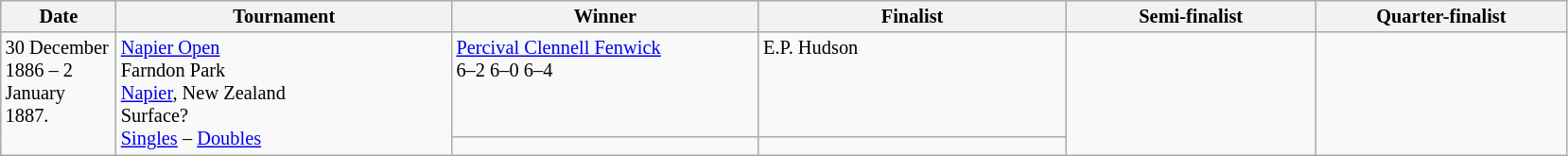<table class="wikitable" style="font-size:85%;">
<tr>
<th width="75">Date</th>
<th width="230">Tournament</th>
<th width="210">Winner</th>
<th width="210">Finalist</th>
<th width="170">Semi-finalist</th>
<th width="170">Quarter-finalist</th>
</tr>
<tr valign=top>
<td rowspan=2>30 December 1886 – 2 January 1887.</td>
<td rowspan=2><a href='#'>Napier Open</a><br>Farndon Park<br><a href='#'>Napier</a>, New Zealand<br>Surface?<br><a href='#'>Singles</a> – <a href='#'>Doubles</a></td>
<td> <a href='#'>Percival Clennell Fenwick</a><br>6–2 6–0 6–4</td>
<td> E.P. Hudson</td>
<td rowspan=2></td>
<td rowspan=2></td>
</tr>
<tr valign=top>
<td></td>
<td></td>
</tr>
</table>
